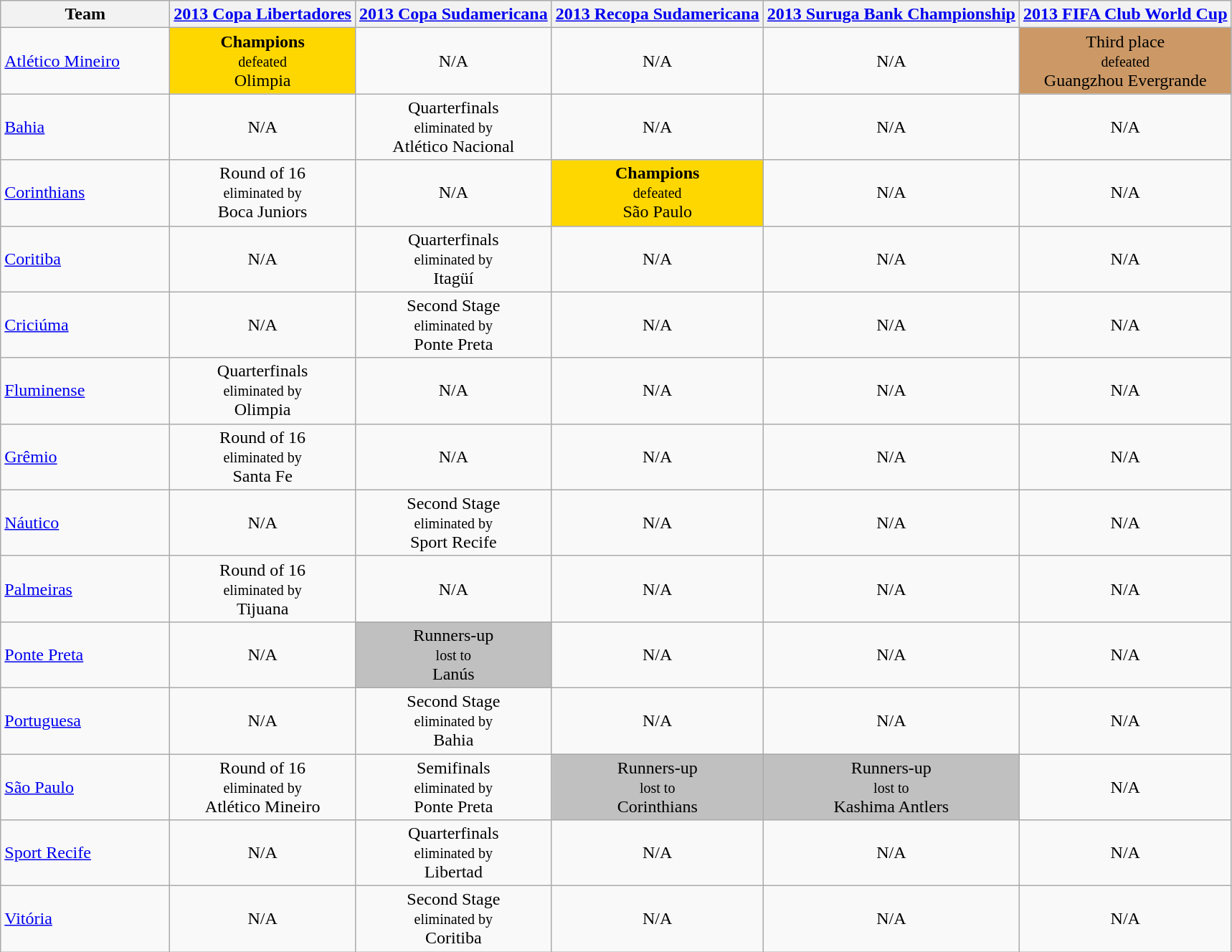<table class="wikitable">
<tr>
<th width=150>Team</th>
<th width=><a href='#'>2013 Copa Libertadores</a></th>
<th width=><a href='#'>2013 Copa Sudamericana</a></th>
<th width=><a href='#'>2013 Recopa Sudamericana</a></th>
<th width=><a href='#'>2013 Suruga Bank Championship</a></th>
<th width=><a href='#'>2013 FIFA Club World Cup</a></th>
</tr>
<tr>
<td><a href='#'>Atlético Mineiro</a></td>
<td align=center bgcolor=gold><strong>Champions</strong><br><small>defeated</small><br> Olimpia</td>
<td align=center>N/A</td>
<td align=center>N/A</td>
<td align=center>N/A</td>
<td align=center bgcolor=#cc9966>Third place<br><small>defeated</small><br> Guangzhou Evergrande</td>
</tr>
<tr>
<td><a href='#'>Bahia</a></td>
<td align=center>N/A</td>
<td align=center>Quarterfinals<br><small>eliminated by</small><br> Atlético Nacional</td>
<td align=center>N/A</td>
<td align=center>N/A</td>
<td align=center>N/A</td>
</tr>
<tr>
<td><a href='#'>Corinthians</a></td>
<td align=center>Round of 16<br><small>eliminated by</small><br> Boca Juniors</td>
<td align=center>N/A</td>
<td align=center bgcolor=gold><strong>Champions</strong><br><small>defeated</small><br> São Paulo</td>
<td align=center>N/A</td>
<td align=center>N/A</td>
</tr>
<tr>
<td><a href='#'>Coritiba</a></td>
<td align=center>N/A</td>
<td align=center>Quarterfinals<br><small>eliminated by</small><br> Itagüí</td>
<td align=center>N/A</td>
<td align=center>N/A</td>
<td align=center>N/A</td>
</tr>
<tr>
<td><a href='#'>Criciúma</a></td>
<td align=center>N/A</td>
<td align=center>Second Stage<br><small>eliminated by</small><br> Ponte Preta</td>
<td align=center>N/A</td>
<td align=center>N/A</td>
<td align=center>N/A</td>
</tr>
<tr>
<td><a href='#'>Fluminense</a></td>
<td align=center>Quarterfinals<br><small>eliminated by</small><br> Olimpia</td>
<td align=center>N/A</td>
<td align=center>N/A</td>
<td align=center>N/A</td>
<td align=center>N/A</td>
</tr>
<tr>
<td><a href='#'>Grêmio</a></td>
<td align=center>Round of 16<br><small>eliminated by</small><br> Santa Fe</td>
<td align=center>N/A</td>
<td align=center>N/A</td>
<td align=center>N/A</td>
<td align=center>N/A</td>
</tr>
<tr>
<td><a href='#'>Náutico</a></td>
<td align=center>N/A</td>
<td align=center>Second Stage<br><small>eliminated by</small><br> Sport Recife</td>
<td align=center>N/A</td>
<td align=center>N/A</td>
<td align=center>N/A</td>
</tr>
<tr>
<td><a href='#'>Palmeiras</a></td>
<td align=center>Round of 16<br><small>eliminated by</small><br> Tijuana</td>
<td align=center>N/A</td>
<td align=center>N/A</td>
<td align=center>N/A</td>
<td align=center>N/A</td>
</tr>
<tr>
<td><a href='#'>Ponte Preta</a></td>
<td align=center>N/A</td>
<td align=center bgcolor=silver>Runners-up<br><small>lost to</small><br> Lanús</td>
<td align=center>N/A</td>
<td align=center>N/A</td>
<td align=center>N/A</td>
</tr>
<tr>
<td><a href='#'>Portuguesa</a></td>
<td align=center>N/A</td>
<td align=center>Second Stage<br><small>eliminated by</small><br> Bahia</td>
<td align=center>N/A</td>
<td align=center>N/A</td>
<td align=center>N/A</td>
</tr>
<tr>
<td><a href='#'>São Paulo</a></td>
<td align=center>Round of 16<br><small>eliminated by</small><br> Atlético Mineiro</td>
<td align=center>Semifinals<br><small>eliminated by</small><br> Ponte Preta</td>
<td align=center bgcolor=silver>Runners-up<br><small>lost to</small><br> Corinthians</td>
<td align=center bgcolor=silver>Runners-up<br><small>lost to</small><br> Kashima Antlers</td>
<td align=center>N/A</td>
</tr>
<tr>
<td><a href='#'>Sport Recife</a></td>
<td align=center>N/A</td>
<td align=center>Quarterfinals<br><small>eliminated by</small><br> Libertad</td>
<td align=center>N/A</td>
<td align=center>N/A</td>
<td align=center>N/A</td>
</tr>
<tr>
<td><a href='#'>Vitória</a></td>
<td align=center>N/A</td>
<td align=center>Second Stage<br><small>eliminated by</small><br> Coritiba</td>
<td align=center>N/A</td>
<td align=center>N/A</td>
<td align=center>N/A</td>
</tr>
</table>
